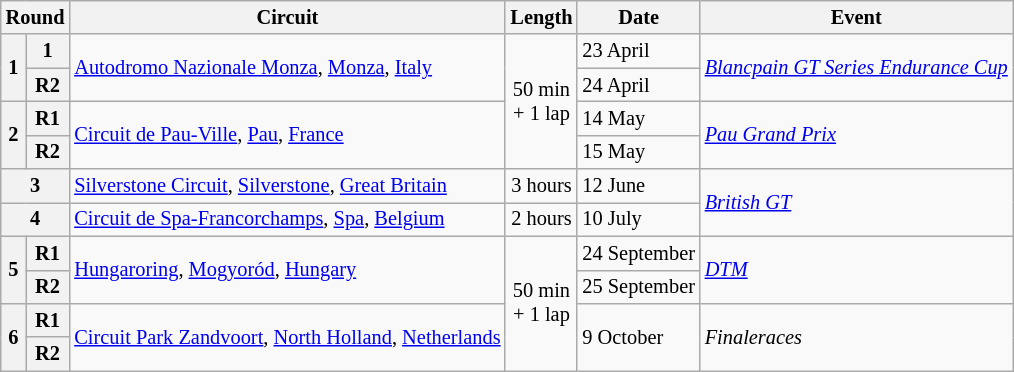<table class="wikitable" style="font-size: 85%;">
<tr>
<th colspan=2>Round</th>
<th>Circuit</th>
<th>Length</th>
<th>Date</th>
<th>Event</th>
</tr>
<tr>
<th rowspan=2>1</th>
<th>1</th>
<td rowspan=2> <a href='#'>Autodromo Nazionale Monza</a>, <a href='#'>Monza</a>, <a href='#'>Italy</a></td>
<td rowspan=4 align=center>50 min<br> + 1 lap</td>
<td>23 April</td>
<td rowspan=2><em><a href='#'>Blancpain GT Series Endurance Cup</a></em></td>
</tr>
<tr>
<th>R2</th>
<td>24 April</td>
</tr>
<tr>
<th rowspan=2>2</th>
<th>R1</th>
<td rowspan=2> <a href='#'>Circuit de Pau-Ville</a>, <a href='#'>Pau</a>, <a href='#'>France</a></td>
<td>14 May</td>
<td rowspan=2><em><a href='#'>Pau Grand Prix</a></em></td>
</tr>
<tr>
<th>R2</th>
<td>15 May</td>
</tr>
<tr>
<th colspan=2>3</th>
<td> <a href='#'>Silverstone Circuit</a>, <a href='#'>Silverstone</a>, <a href='#'>Great Britain</a></td>
<td align=center>3 hours</td>
<td>12 June</td>
<td rowspan=2><em><a href='#'>British GT</a></em></td>
</tr>
<tr>
<th colspan=2>4</th>
<td> <a href='#'>Circuit de Spa-Francorchamps</a>, <a href='#'>Spa</a>, <a href='#'>Belgium</a></td>
<td align=center>2 hours</td>
<td>10 July</td>
</tr>
<tr>
<th rowspan=2>5</th>
<th>R1</th>
<td rowspan=2> <a href='#'>Hungaroring</a>, <a href='#'>Mogyoród</a>, <a href='#'>Hungary</a></td>
<td rowspan=4 align=center>50 min<br> + 1 lap</td>
<td>24 September</td>
<td rowspan=2><em><a href='#'>DTM</a></em></td>
</tr>
<tr>
<th>R2</th>
<td>25 September</td>
</tr>
<tr>
<th rowspan=2>6</th>
<th>R1</th>
<td rowspan=2> <a href='#'>Circuit Park Zandvoort</a>, <a href='#'>North Holland</a>, <a href='#'>Netherlands</a></td>
<td rowspan=2>9 October</td>
<td rowspan=2><em>Finaleraces</em></td>
</tr>
<tr>
<th>R2</th>
</tr>
</table>
